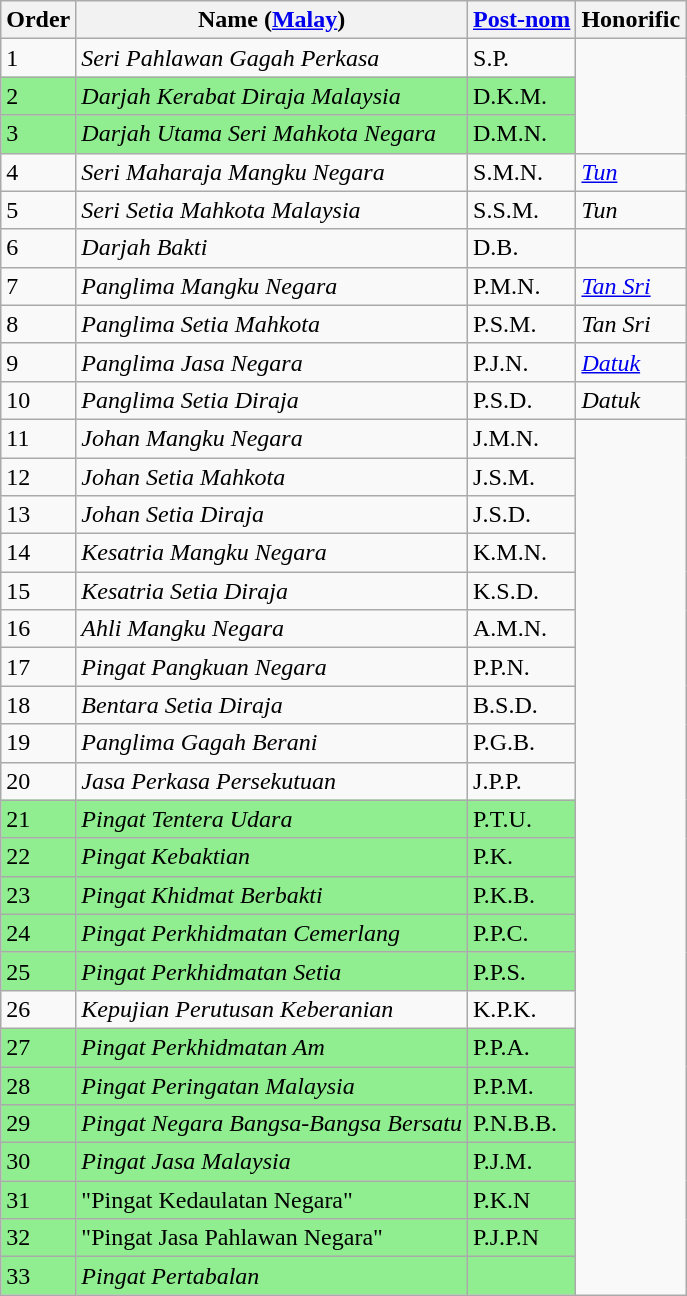<table class="wikitable">
<tr>
<th>Order</th>
<th>Name (<a href='#'>Malay</a>)</th>
<th><a href='#'>Post-nom</a></th>
<th>Honorific</th>
</tr>
<tr>
<td>1</td>
<td><em>Seri Pahlawan Gagah Perkasa</em></td>
<td>S.P.</td>
</tr>
<tr bgcolor=lightgreen>
<td>2</td>
<td><em>Darjah Kerabat Diraja Malaysia</em></td>
<td>D.K.M.</td>
</tr>
<tr bgcolor=lightgreen>
<td>3</td>
<td><em>Darjah Utama Seri Mahkota Negara</em></td>
<td>D.M.N.</td>
</tr>
<tr>
<td>4</td>
<td><em>Seri Maharaja Mangku Negara</em></td>
<td>S.M.N.</td>
<td><em><a href='#'>Tun</a></em></td>
</tr>
<tr>
<td>5</td>
<td><em>Seri Setia Mahkota Malaysia</em></td>
<td>S.S.M.</td>
<td><em>Tun</em></td>
</tr>
<tr>
<td>6</td>
<td><em>Darjah Bakti</em></td>
<td>D.B.</td>
</tr>
<tr>
<td>7</td>
<td><em>Panglima Mangku Negara</em></td>
<td>P.M.N.</td>
<td><em><a href='#'>Tan Sri</a></em></td>
</tr>
<tr>
<td>8</td>
<td><em>Panglima Setia Mahkota</em></td>
<td>P.S.M.</td>
<td><em>Tan Sri</em></td>
</tr>
<tr>
<td>9</td>
<td><em>Panglima Jasa Negara</em></td>
<td>P.J.N.</td>
<td><em><a href='#'>Datuk</a></em></td>
</tr>
<tr>
<td>10</td>
<td><em>Panglima Setia Diraja</em></td>
<td>P.S.D.</td>
<td><em>Datuk</em></td>
</tr>
<tr>
<td>11</td>
<td><em>Johan Mangku Negara</em></td>
<td>J.M.N.</td>
</tr>
<tr>
<td>12</td>
<td><em>Johan Setia Mahkota</em></td>
<td>J.S.M.</td>
</tr>
<tr>
<td>13</td>
<td><em>Johan Setia Diraja</em></td>
<td>J.S.D.</td>
</tr>
<tr>
<td>14</td>
<td><em>Kesatria Mangku Negara</em></td>
<td>K.M.N.</td>
</tr>
<tr>
<td>15</td>
<td><em>Kesatria Setia Diraja</em></td>
<td>K.S.D.</td>
</tr>
<tr>
<td>16</td>
<td><em>Ahli Mangku Negara</em></td>
<td>A.M.N.</td>
</tr>
<tr>
<td>17</td>
<td><em>Pingat Pangkuan Negara</em></td>
<td>P.P.N.</td>
</tr>
<tr>
<td>18</td>
<td><em>Bentara Setia Diraja</em></td>
<td>B.S.D.</td>
</tr>
<tr>
<td>19</td>
<td><em>Panglima Gagah Berani</em></td>
<td>P.G.B.</td>
</tr>
<tr>
<td>20</td>
<td><em>Jasa Perkasa Persekutuan</em></td>
<td>J.P.P.</td>
</tr>
<tr bgcolor=lightgreen>
<td>21</td>
<td><em>Pingat Tentera Udara</em></td>
<td>P.T.U.</td>
</tr>
<tr bgcolor=lightgreen>
<td>22</td>
<td><em>Pingat Kebaktian</em></td>
<td>P.K.</td>
</tr>
<tr bgcolor=lightgreen>
<td>23</td>
<td><em>Pingat Khidmat Berbakti</em></td>
<td>P.K.B.</td>
</tr>
<tr bgcolor=lightgreen>
<td>24</td>
<td><em>Pingat Perkhidmatan Cemerlang</em></td>
<td>P.P.C.</td>
</tr>
<tr bgcolor=lightgreen>
<td>25</td>
<td><em>Pingat Perkhidmatan Setia</em></td>
<td>P.P.S.</td>
</tr>
<tr>
<td>26</td>
<td><em>Kepujian Perutusan Keberanian</em></td>
<td>K.P.K.</td>
</tr>
<tr bgcolor=lightgreen>
<td>27</td>
<td><em>Pingat Perkhidmatan Am</em></td>
<td>P.P.A.</td>
</tr>
<tr bgcolor=lightgreen>
<td>28</td>
<td><em>Pingat Peringatan Malaysia</em></td>
<td>P.P.M.</td>
</tr>
<tr bgcolor=lightgreen>
<td>29</td>
<td><em>Pingat Negara Bangsa-Bangsa Bersatu</em></td>
<td>P.N.B.B.</td>
</tr>
<tr bgcolor=lightgreen>
<td>30</td>
<td><em>Pingat Jasa Malaysia</em></td>
<td>P.J.M.</td>
</tr>
<tr bgcolor=lightgreen>
<td>31</td>
<td>"Pingat Kedaulatan Negara"</td>
<td>P.K.N</td>
</tr>
<tr bgcolor=lightgreen>
<td>32</td>
<td>"Pingat Jasa Pahlawan Negara"</td>
<td>P.J.P.N</td>
</tr>
<tr bgcolor=lightgreen>
<td>33</td>
<td><em>Pingat Pertabalan</em></td>
<td></td>
</tr>
</table>
